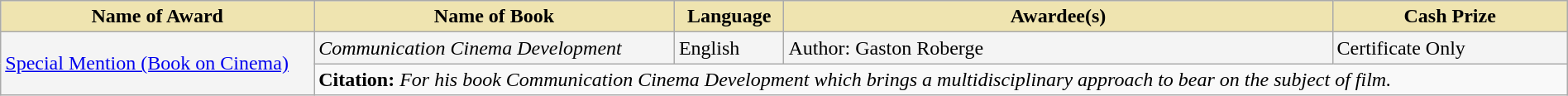<table class="wikitable" style="width:100%;">
<tr style="background-color:#F4F4F4">
<th style="background-color:#EFE4B0;width:20%;">Name of Award</th>
<th style="background-color:#EFE4B0;width:23%;">Name of Book</th>
<th style="background-color:#EFE4B0;width:7%;">Language</th>
<th style="background-color:#EFE4B0;width:35%;">Awardee(s)</th>
<th style="background-color:#EFE4B0;width:15%;">Cash Prize</th>
</tr>
<tr style="background-color:#F4F4F4">
<td rowspan="2"><a href='#'>Special Mention (Book on Cinema)</a></td>
<td><em>Communication Cinema Development</em></td>
<td>English</td>
<td>Author: Gaston Roberge</td>
<td>Certificate Only</td>
</tr>
<tr style="background-color:#F9F9F9">
<td colspan="4"><strong>Citation:</strong> <em>For his book Communication Cinema Development which brings a multidisciplinary approach to bear on the subject of film.</em></td>
</tr>
</table>
